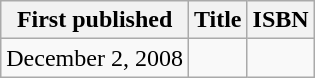<table class="wikitable">
<tr>
<th>First published</th>
<th>Title</th>
<th>ISBN</th>
</tr>
<tr>
<td>December 2, 2008</td>
<td></td>
<td><small></small></td>
</tr>
</table>
